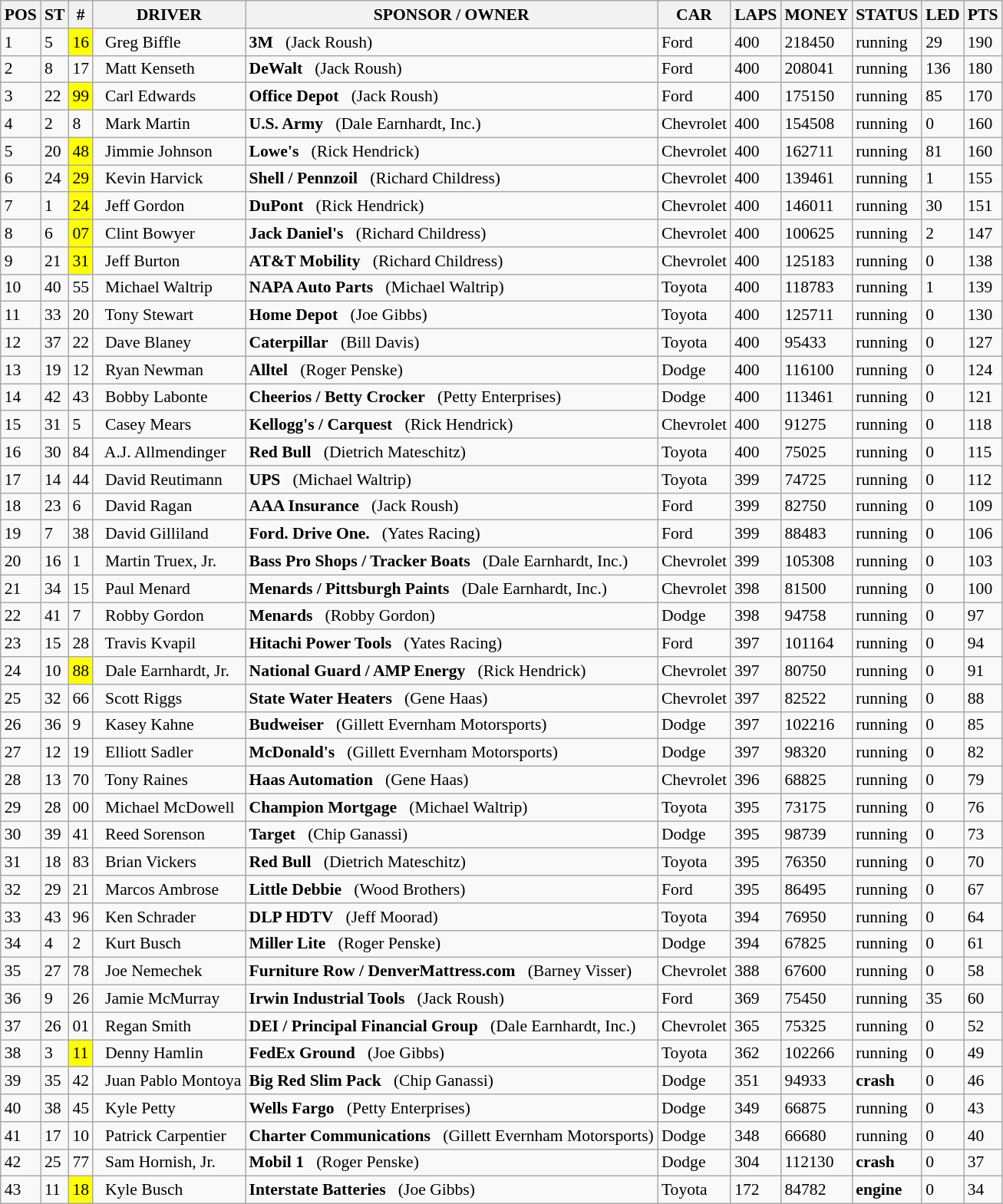<table class="wikitable" style="font-size:90%;">
<tr>
<th>POS</th>
<th>ST</th>
<th>#</th>
<th>DRIVER</th>
<th>SPONSOR / OWNER</th>
<th>CAR</th>
<th>LAPS</th>
<th>MONEY</th>
<th>STATUS</th>
<th>LED</th>
<th>PTS</th>
</tr>
<tr>
<td>1</td>
<td>5</td>
<td style="background:yellow;">16</td>
<td>  Greg Biffle</td>
<td><strong>3M</strong>   (Jack Roush)</td>
<td>Ford</td>
<td>400</td>
<td>218450</td>
<td>running</td>
<td>29</td>
<td>190</td>
</tr>
<tr>
<td>2</td>
<td>8</td>
<td style="background:#pink;">17</td>
<td>  Matt Kenseth</td>
<td><strong>DeWalt</strong>   (Jack Roush)</td>
<td>Ford</td>
<td>400</td>
<td>208041</td>
<td>running</td>
<td>136</td>
<td>180</td>
</tr>
<tr>
<td>3</td>
<td>22</td>
<td style="background:yellow;">99</td>
<td>  Carl Edwards</td>
<td><strong>Office Depot</strong>   (Jack Roush)</td>
<td>Ford</td>
<td>400</td>
<td>175150</td>
<td>running</td>
<td>85</td>
<td>170</td>
</tr>
<tr>
<td>4</td>
<td>2</td>
<td>8</td>
<td>  Mark Martin</td>
<td><strong>U.S. Army</strong>   (Dale Earnhardt, Inc.)</td>
<td>Chevrolet</td>
<td>400</td>
<td>154508</td>
<td>running</td>
<td>0</td>
<td>160</td>
</tr>
<tr>
<td>5</td>
<td>20</td>
<td style="background:yellow;">48</td>
<td>  Jimmie Johnson</td>
<td><strong>Lowe's</strong>   (Rick Hendrick)</td>
<td>Chevrolet</td>
<td>400</td>
<td>162711</td>
<td>running</td>
<td>81</td>
<td>160</td>
</tr>
<tr>
<td>6</td>
<td>24</td>
<td style="background:yellow;">29</td>
<td>  Kevin Harvick</td>
<td><strong>Shell / Pennzoil</strong>   (Richard Childress)</td>
<td>Chevrolet</td>
<td>400</td>
<td>139461</td>
<td>running</td>
<td>1</td>
<td>155</td>
</tr>
<tr>
<td>7</td>
<td>1</td>
<td style="background:yellow;">24</td>
<td>  Jeff Gordon</td>
<td><strong>DuPont</strong>   (Rick Hendrick)</td>
<td>Chevrolet</td>
<td>400</td>
<td>146011</td>
<td>running</td>
<td>30</td>
<td>151</td>
</tr>
<tr>
<td>8</td>
<td>6</td>
<td style="background:yellow;">07</td>
<td>  Clint Bowyer</td>
<td><strong>Jack Daniel's</strong>   (Richard Childress)</td>
<td>Chevrolet</td>
<td>400</td>
<td>100625</td>
<td>running</td>
<td>2</td>
<td>147</td>
</tr>
<tr>
<td>9</td>
<td>21</td>
<td style="background:yellow;">31</td>
<td>  Jeff Burton</td>
<td><strong>AT&T Mobility</strong>   (Richard Childress)</td>
<td>Chevrolet</td>
<td>400</td>
<td>125183</td>
<td>running</td>
<td>0</td>
<td>138</td>
</tr>
<tr>
<td>10</td>
<td>40</td>
<td>55</td>
<td>  Michael Waltrip</td>
<td><strong>NAPA Auto Parts</strong>   (Michael Waltrip)</td>
<td>Toyota</td>
<td>400</td>
<td>118783</td>
<td>running</td>
<td>1</td>
<td>139</td>
</tr>
<tr>
<td>11</td>
<td>33</td>
<td>20</td>
<td>  Tony Stewart</td>
<td><strong>Home Depot</strong>   (Joe Gibbs)</td>
<td>Toyota</td>
<td>400</td>
<td>125711</td>
<td>running</td>
<td>0</td>
<td>130</td>
</tr>
<tr>
<td>12</td>
<td>37</td>
<td>22</td>
<td>  Dave Blaney</td>
<td><strong>Caterpillar</strong>   (Bill Davis)</td>
<td>Toyota</td>
<td>400</td>
<td>95433</td>
<td>running</td>
<td>0</td>
<td>127</td>
</tr>
<tr>
<td>13</td>
<td>19</td>
<td>12</td>
<td>  Ryan Newman</td>
<td><strong>Alltel</strong>   (Roger Penske)</td>
<td>Dodge</td>
<td>400</td>
<td>116100</td>
<td>running</td>
<td>0</td>
<td>124</td>
</tr>
<tr>
<td>14</td>
<td>42</td>
<td>43</td>
<td>  Bobby Labonte</td>
<td><strong>Cheerios / Betty Crocker</strong>   (Petty Enterprises)</td>
<td>Dodge</td>
<td>400</td>
<td>113461</td>
<td>running</td>
<td>0</td>
<td>121</td>
</tr>
<tr>
<td>15</td>
<td>31</td>
<td>5</td>
<td>  Casey Mears</td>
<td><strong>Kellogg's / Carquest</strong>   (Rick Hendrick)</td>
<td>Chevrolet</td>
<td>400</td>
<td>91275</td>
<td>running</td>
<td>0</td>
<td>118</td>
</tr>
<tr>
<td>16</td>
<td>30</td>
<td>84</td>
<td>  A.J. Allmendinger</td>
<td><strong>Red Bull</strong>   (Dietrich Mateschitz)</td>
<td>Toyota</td>
<td>400</td>
<td>75025</td>
<td>running</td>
<td>0</td>
<td>115</td>
</tr>
<tr>
<td>17</td>
<td>14</td>
<td>44</td>
<td>  David Reutimann</td>
<td><strong>UPS</strong>   (Michael Waltrip)</td>
<td>Toyota</td>
<td>399</td>
<td>74725</td>
<td>running</td>
<td>0</td>
<td>112</td>
</tr>
<tr>
<td>18</td>
<td>23</td>
<td>6</td>
<td>  David Ragan</td>
<td><strong>AAA Insurance</strong>   (Jack Roush)</td>
<td>Ford</td>
<td>399</td>
<td>82750</td>
<td>running</td>
<td>0</td>
<td>109</td>
</tr>
<tr>
<td>19</td>
<td>7</td>
<td>38</td>
<td>  David Gilliland</td>
<td><strong>Ford. Drive One.</strong>   (Yates Racing)</td>
<td>Ford</td>
<td>399</td>
<td>88483</td>
<td>running</td>
<td>0</td>
<td>106</td>
</tr>
<tr>
<td>20</td>
<td>16</td>
<td>1</td>
<td>  Martin Truex, Jr.</td>
<td><strong>Bass Pro Shops / Tracker Boats</strong>   (Dale Earnhardt, Inc.)</td>
<td>Chevrolet</td>
<td>399</td>
<td>105308</td>
<td>running</td>
<td>0</td>
<td>103</td>
</tr>
<tr>
<td>21</td>
<td>34</td>
<td>15</td>
<td>  Paul Menard</td>
<td><strong>Menards / Pittsburgh Paints</strong>   (Dale Earnhardt, Inc.)</td>
<td>Chevrolet</td>
<td>398</td>
<td>81500</td>
<td>running</td>
<td>0</td>
<td>100</td>
</tr>
<tr>
<td>22</td>
<td>41</td>
<td>7</td>
<td>  Robby Gordon</td>
<td><strong>Menards</strong>   (Robby Gordon)</td>
<td>Dodge</td>
<td>398</td>
<td>94758</td>
<td>running</td>
<td>0</td>
<td>97</td>
</tr>
<tr>
<td>23</td>
<td>15</td>
<td>28</td>
<td>  Travis Kvapil</td>
<td><strong>Hitachi Power Tools</strong>   (Yates Racing)</td>
<td>Ford</td>
<td>397</td>
<td>101164</td>
<td>running</td>
<td>0</td>
<td>94</td>
</tr>
<tr>
<td>24</td>
<td>10</td>
<td style="background:yellow;">88</td>
<td>  Dale Earnhardt, Jr.</td>
<td><strong>National Guard / AMP Energy</strong>   (Rick Hendrick)</td>
<td>Chevrolet</td>
<td>397</td>
<td>80750</td>
<td>running</td>
<td>0</td>
<td>91</td>
</tr>
<tr>
<td>25</td>
<td>32</td>
<td>66</td>
<td>  Scott Riggs</td>
<td><strong>State Water Heaters</strong>   (Gene Haas)</td>
<td>Chevrolet</td>
<td>397</td>
<td>82522</td>
<td>running</td>
<td>0</td>
<td>88</td>
</tr>
<tr>
<td>26</td>
<td>36</td>
<td>9</td>
<td>  Kasey Kahne</td>
<td><strong>Budweiser</strong>   (Gillett Evernham Motorsports)</td>
<td>Dodge</td>
<td>397</td>
<td>102216</td>
<td>running</td>
<td>0</td>
<td>85</td>
</tr>
<tr>
<td>27</td>
<td>12</td>
<td>19</td>
<td>  Elliott Sadler</td>
<td><strong>McDonald's</strong>   (Gillett Evernham Motorsports)</td>
<td>Dodge</td>
<td>397</td>
<td>98320</td>
<td>running</td>
<td>0</td>
<td>82</td>
</tr>
<tr>
<td>28</td>
<td>13</td>
<td>70</td>
<td>  Tony Raines</td>
<td><strong>Haas Automation</strong>   (Gene Haas)</td>
<td>Chevrolet</td>
<td>396</td>
<td>68825</td>
<td>running</td>
<td>0</td>
<td>79</td>
</tr>
<tr>
<td>29</td>
<td>28</td>
<td>00</td>
<td>  Michael McDowell</td>
<td><strong>Champion Mortgage</strong>   (Michael Waltrip)</td>
<td>Toyota</td>
<td>395</td>
<td>73175</td>
<td>running</td>
<td>0</td>
<td>76</td>
</tr>
<tr>
<td>30</td>
<td>39</td>
<td>41</td>
<td>  Reed Sorenson</td>
<td><strong>Target</strong>   (Chip Ganassi)</td>
<td>Dodge</td>
<td>395</td>
<td>98739</td>
<td>running</td>
<td>0</td>
<td>73</td>
</tr>
<tr>
<td>31</td>
<td>18</td>
<td>83</td>
<td>  Brian Vickers</td>
<td><strong>Red Bull</strong>   (Dietrich Mateschitz)</td>
<td>Toyota</td>
<td>395</td>
<td>76350</td>
<td>running</td>
<td>0</td>
<td>70</td>
</tr>
<tr>
<td>32</td>
<td>29</td>
<td>21</td>
<td>  Marcos Ambrose</td>
<td><strong>Little Debbie</strong>   (Wood Brothers)</td>
<td>Ford</td>
<td>395</td>
<td>86495</td>
<td>running</td>
<td>0</td>
<td>67</td>
</tr>
<tr>
<td>33</td>
<td>43</td>
<td>96</td>
<td>  Ken Schrader</td>
<td><strong>DLP HDTV</strong>   (Jeff Moorad)</td>
<td>Toyota</td>
<td>394</td>
<td>76950</td>
<td>running</td>
<td>0</td>
<td>64</td>
</tr>
<tr>
<td>34</td>
<td>4</td>
<td>2</td>
<td>  Kurt Busch</td>
<td><strong>Miller Lite</strong>   (Roger Penske)</td>
<td>Dodge</td>
<td>394</td>
<td>67825</td>
<td>running</td>
<td>0</td>
<td>61</td>
</tr>
<tr>
<td>35</td>
<td>27</td>
<td>78</td>
<td>  Joe Nemechek</td>
<td><strong>Furniture Row / DenverMattress.com</strong>   (Barney Visser)</td>
<td>Chevrolet</td>
<td>388</td>
<td>67600</td>
<td>running</td>
<td>0</td>
<td>58</td>
</tr>
<tr>
<td>36</td>
<td>9</td>
<td>26</td>
<td>  Jamie McMurray</td>
<td><strong>Irwin Industrial Tools</strong>   (Jack Roush)</td>
<td>Ford</td>
<td>369</td>
<td>75450</td>
<td>running</td>
<td>35</td>
<td>60</td>
</tr>
<tr>
<td>37</td>
<td>26</td>
<td>01</td>
<td>  Regan Smith</td>
<td><strong>DEI / Principal Financial Group</strong>   (Dale Earnhardt, Inc.)</td>
<td>Chevrolet</td>
<td>365</td>
<td>75325</td>
<td>running</td>
<td>0</td>
<td>52</td>
</tr>
<tr>
<td>38</td>
<td>3</td>
<td style="background:yellow;">11</td>
<td>  Denny Hamlin</td>
<td><strong>FedEx Ground</strong>   (Joe Gibbs)</td>
<td>Toyota</td>
<td>362</td>
<td>102266</td>
<td>running</td>
<td>0</td>
<td>49</td>
</tr>
<tr>
<td>39</td>
<td>35</td>
<td>42</td>
<td>  Juan Pablo Montoya</td>
<td><strong>Big Red Slim Pack</strong>   (Chip Ganassi)</td>
<td>Dodge</td>
<td>351</td>
<td>94933</td>
<td><strong>crash</strong></td>
<td>0</td>
<td>46</td>
</tr>
<tr>
<td>40</td>
<td>38</td>
<td>45</td>
<td>  Kyle Petty</td>
<td><strong>Wells Fargo</strong>   (Petty Enterprises)</td>
<td>Dodge</td>
<td>349</td>
<td>66875</td>
<td>running</td>
<td>0</td>
<td>43</td>
</tr>
<tr>
<td>41</td>
<td>17</td>
<td>10</td>
<td>  Patrick Carpentier</td>
<td><strong>Charter Communications</strong>   (Gillett Evernham Motorsports)</td>
<td>Dodge</td>
<td>348</td>
<td>66680</td>
<td>running</td>
<td>0</td>
<td>40</td>
</tr>
<tr>
<td>42</td>
<td>25</td>
<td>77</td>
<td>  Sam Hornish, Jr.</td>
<td><strong>Mobil 1</strong>   (Roger Penske)</td>
<td>Dodge</td>
<td>304</td>
<td>112130</td>
<td><strong>crash</strong></td>
<td>0</td>
<td>37</td>
</tr>
<tr>
<td>43</td>
<td>11</td>
<td style="background:yellow;">18</td>
<td>  Kyle Busch</td>
<td><strong>Interstate Batteries</strong>   (Joe Gibbs)</td>
<td>Toyota</td>
<td>172</td>
<td>84782</td>
<td><strong>engine</strong></td>
<td>0</td>
<td>34</td>
</tr>
</table>
